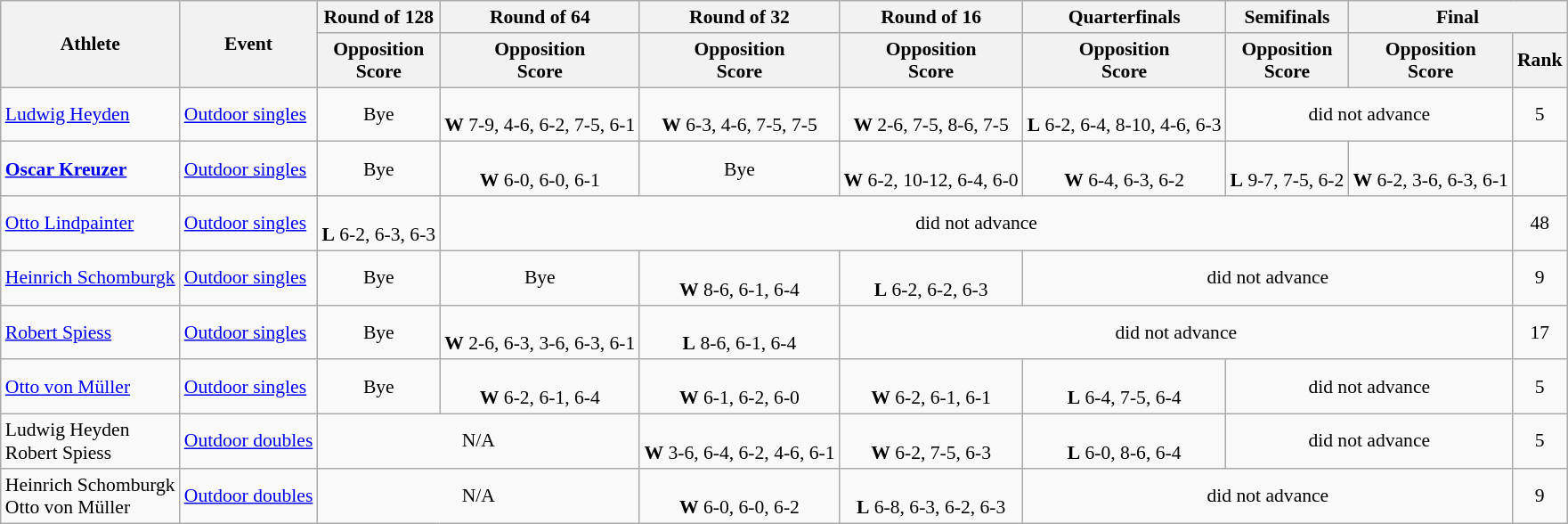<table class=wikitable style="font-size:90%">
<tr>
<th rowspan="2">Athlete</th>
<th rowspan="2">Event</th>
<th>Round of 128</th>
<th>Round of 64</th>
<th>Round of 32</th>
<th>Round of 16</th>
<th>Quarterfinals</th>
<th>Semifinals</th>
<th colspan="2">Final</th>
</tr>
<tr>
<th>Opposition<br>Score</th>
<th>Opposition<br>Score</th>
<th>Opposition<br>Score</th>
<th>Opposition<br>Score</th>
<th>Opposition<br>Score</th>
<th>Opposition<br>Score</th>
<th>Opposition<br>Score</th>
<th>Rank</th>
</tr>
<tr>
<td><a href='#'>Ludwig Heyden</a></td>
<td><a href='#'>Outdoor singles</a></td>
<td align=center>Bye</td>
<td align=center> <br> <strong>W</strong> 7-9, 4-6, 6-2, 7-5, 6-1</td>
<td align=center> <br> <strong>W</strong> 6-3, 4-6, 7-5, 7-5</td>
<td align=center> <br> <strong>W</strong> 2-6, 7-5, 8-6, 7-5</td>
<td align=center> <br> <strong>L</strong> 6-2, 6-4, 8-10, 4-6, 6-3</td>
<td align=center colspan=2>did not advance</td>
<td align=center>5</td>
</tr>
<tr>
<td><strong><a href='#'>Oscar Kreuzer</a></strong></td>
<td><a href='#'>Outdoor singles</a></td>
<td align=center>Bye</td>
<td align=center> <br> <strong>W</strong> 6-0, 6-0, 6-1</td>
<td align=center>Bye</td>
<td align=center> <br> <strong>W</strong> 6-2, 10-12, 6-4, 6-0</td>
<td align=center> <br> <strong>W</strong> 6-4, 6-3, 6-2</td>
<td align=center> <br> <strong>L</strong> 9-7, 7-5, 6-2</td>
<td align=center> <br> <strong>W</strong> 6-2, 3-6, 6-3, 6-1</td>
<td align=center></td>
</tr>
<tr>
<td><a href='#'>Otto Lindpainter</a></td>
<td><a href='#'>Outdoor singles</a></td>
<td align=center> <br> <strong>L</strong> 6-2, 6-3, 6-3</td>
<td align=center colspan=6>did not advance</td>
<td align=center>48</td>
</tr>
<tr>
<td><a href='#'>Heinrich Schomburgk</a></td>
<td><a href='#'>Outdoor singles</a></td>
<td align=center>Bye</td>
<td align=center>Bye</td>
<td align=center> <br> <strong>W</strong> 8-6, 6-1, 6-4</td>
<td align=center> <br> <strong>L</strong> 6-2, 6-2, 6-3</td>
<td align=center colspan=3>did not advance</td>
<td align=center>9</td>
</tr>
<tr>
<td><a href='#'>Robert Spiess</a></td>
<td><a href='#'>Outdoor singles</a></td>
<td align=center>Bye</td>
<td align=center> <br> <strong>W</strong> 2-6, 6-3, 3-6, 6-3, 6-1</td>
<td align=center> <br> <strong>L</strong> 8-6, 6-1, 6-4</td>
<td align=center colspan=4>did not advance</td>
<td align=center>17</td>
</tr>
<tr>
<td><a href='#'>Otto von Müller</a></td>
<td><a href='#'>Outdoor singles</a></td>
<td align=center>Bye</td>
<td align=center> <br> <strong>W</strong> 6-2, 6-1, 6-4</td>
<td align=center> <br> <strong>W</strong> 6-1, 6-2, 6-0</td>
<td align=center> <br> <strong>W</strong> 6-2, 6-1, 6-1</td>
<td align=center> <br> <strong>L</strong> 6-4, 7-5, 6-4</td>
<td align=center colspan=2>did not advance</td>
<td align=center>5</td>
</tr>
<tr>
<td>Ludwig Heyden <br> Robert Spiess</td>
<td><a href='#'>Outdoor doubles</a></td>
<td align=center colspan=2>N/A</td>
<td align=center> <br> <strong>W</strong> 3-6, 6-4, 6-2, 4-6, 6-1</td>
<td align=center> <br> <strong>W</strong> 6-2, 7-5, 6-3</td>
<td align=center> <br> <strong>L</strong> 6-0, 8-6, 6-4</td>
<td align=center colspan=2>did not advance</td>
<td align=center>5</td>
</tr>
<tr>
<td>Heinrich Schomburgk <br> Otto von Müller</td>
<td><a href='#'>Outdoor doubles</a></td>
<td align=center colspan=2>N/A</td>
<td align=center> <br> <strong>W</strong> 6-0, 6-0, 6-2</td>
<td align=center> <br> <strong>L</strong> 6-8, 6-3, 6-2, 6-3</td>
<td align=center colspan=3>did not advance</td>
<td align=center>9</td>
</tr>
</table>
